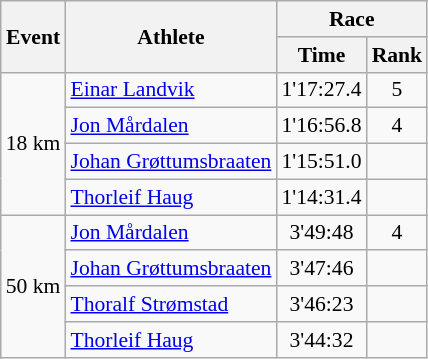<table class="wikitable" border="1" style="font-size:90%">
<tr>
<th rowspan=2>Event</th>
<th rowspan=2>Athlete</th>
<th colspan=2>Race</th>
</tr>
<tr>
<th>Time</th>
<th>Rank</th>
</tr>
<tr>
<td rowspan=4>18 km</td>
<td><a href='#'>Einar Landvik</a></td>
<td align=center>1'17:27.4</td>
<td align=center>5</td>
</tr>
<tr>
<td><a href='#'>Jon Mårdalen</a></td>
<td align=center>1'16:56.8</td>
<td align=center>4</td>
</tr>
<tr>
<td><a href='#'>Johan Grøttumsbraaten</a></td>
<td align=center>1'15:51.0</td>
<td align=center></td>
</tr>
<tr>
<td><a href='#'>Thorleif Haug</a></td>
<td align=center>1'14:31.4</td>
<td align=center></td>
</tr>
<tr>
<td rowspan=4>50 km</td>
<td><a href='#'>Jon Mårdalen</a></td>
<td align=center>3'49:48</td>
<td align=center>4</td>
</tr>
<tr>
<td><a href='#'>Johan Grøttumsbraaten</a></td>
<td align=center>3'47:46</td>
<td align=center></td>
</tr>
<tr>
<td><a href='#'>Thoralf Strømstad</a></td>
<td align=center>3'46:23</td>
<td align=center></td>
</tr>
<tr>
<td><a href='#'>Thorleif Haug</a></td>
<td align=center>3'44:32</td>
<td align=center></td>
</tr>
</table>
